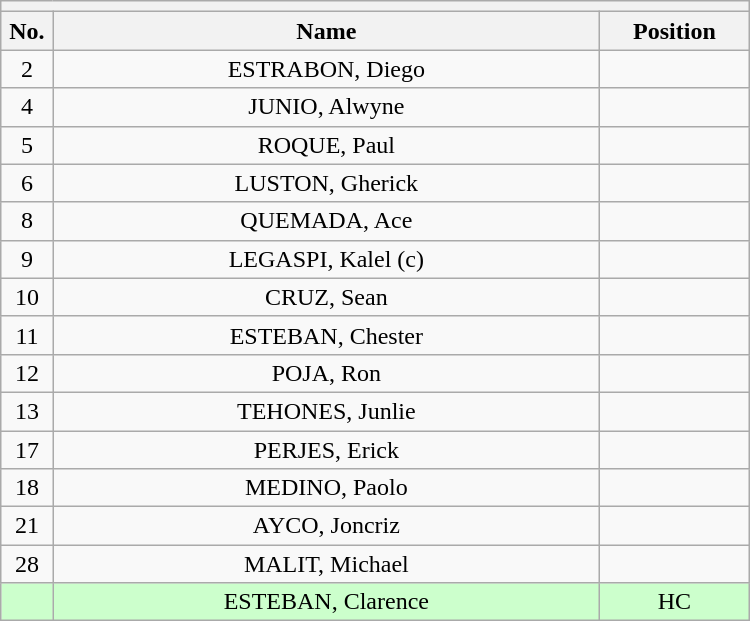<table class="wikitable mw-collapsible mw-collapsed" style="text-align:center; width:500px; border:none">
<tr>
<th style="text-align:center" colspan="3"></th>
</tr>
<tr>
<th style="width:7%">No.</th>
<th>Name</th>
<th style="width:20%">Position</th>
</tr>
<tr>
<td>2</td>
<td>ESTRABON, Diego</td>
<td></td>
</tr>
<tr>
<td>4</td>
<td>JUNIO, Alwyne</td>
<td></td>
</tr>
<tr>
<td>5</td>
<td>ROQUE, Paul</td>
<td></td>
</tr>
<tr>
<td>6</td>
<td>LUSTON, Gherick</td>
<td></td>
</tr>
<tr>
<td>8</td>
<td>QUEMADA, Ace</td>
<td></td>
</tr>
<tr>
<td>9</td>
<td>LEGASPI, Kalel (c)</td>
<td></td>
</tr>
<tr>
<td>10</td>
<td>CRUZ, Sean</td>
<td></td>
</tr>
<tr>
<td>11</td>
<td>ESTEBAN, Chester</td>
<td></td>
</tr>
<tr>
<td>12</td>
<td>POJA, Ron</td>
<td></td>
</tr>
<tr>
<td>13</td>
<td>TEHONES, Junlie</td>
<td></td>
</tr>
<tr>
<td>17</td>
<td>PERJES, Erick</td>
<td></td>
</tr>
<tr>
<td>18</td>
<td>MEDINO, Paolo</td>
<td></td>
</tr>
<tr>
<td>21</td>
<td>AYCO, Joncriz</td>
<td></td>
</tr>
<tr>
<td>28</td>
<td>MALIT, Michael</td>
<td></td>
</tr>
<tr bgcolor=#CCFFCC>
<td></td>
<td>ESTEBAN, Clarence</td>
<td>HC</td>
</tr>
</table>
